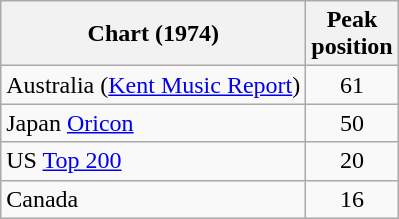<table class="wikitable">
<tr>
<th>Chart (1974)</th>
<th>Peak<br>position</th>
</tr>
<tr>
<td>Australia (<a href='#'>Kent Music Report</a>)</td>
<td style="text-align:center;">61</td>
</tr>
<tr>
<td rowspan="1">Japan <a href='#'>Oricon</a></td>
<td align="center">50</td>
</tr>
<tr>
<td>US <a href='#'>Top 200</a></td>
<td align="center">20</td>
</tr>
<tr>
<td>Canada</td>
<td align="center">16</td>
</tr>
</table>
